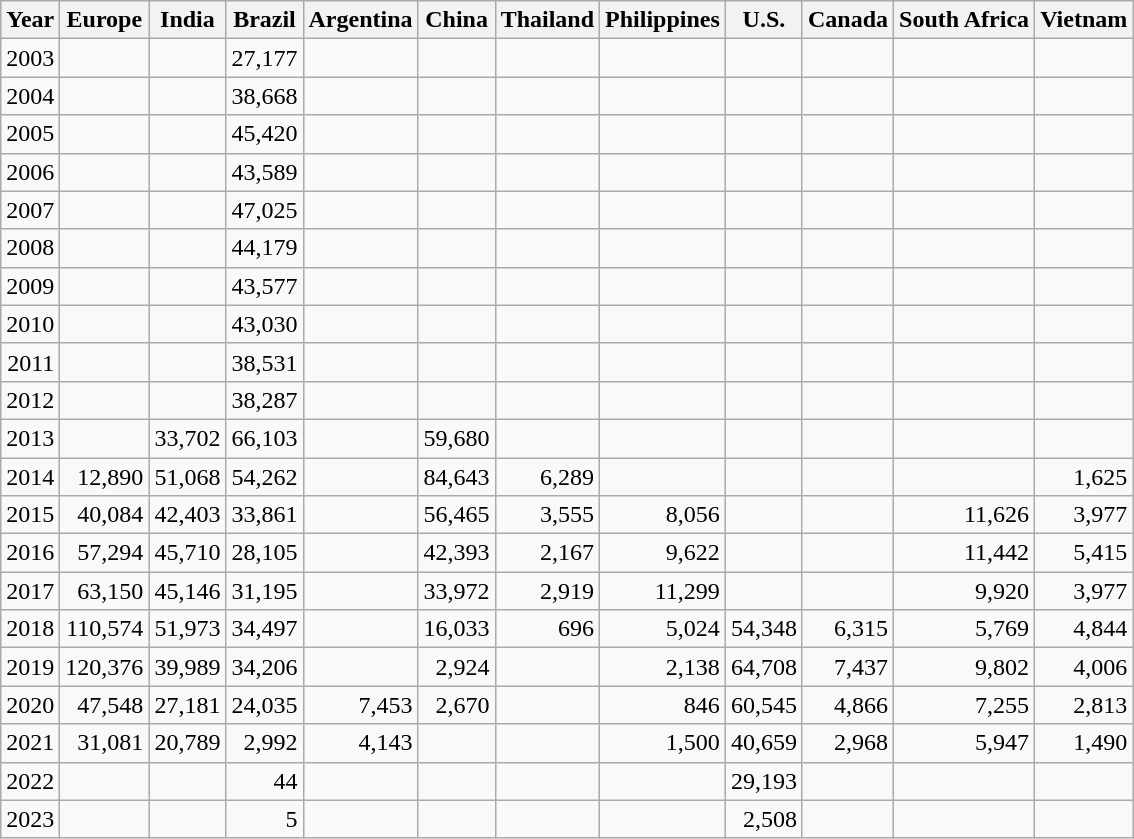<table class=wikitable style="text-align: right;">
<tr>
<th>Year</th>
<th>Europe</th>
<th>India</th>
<th>Brazil</th>
<th>Argentina</th>
<th>China</th>
<th>Thailand</th>
<th>Philippines</th>
<th>U.S.</th>
<th>Canada</th>
<th>South Africa</th>
<th>Vietnam</th>
</tr>
<tr>
<td>2003</td>
<td></td>
<td></td>
<td>27,177</td>
<td></td>
<td></td>
<td></td>
<td></td>
<td></td>
<td></td>
<td></td>
<td></td>
</tr>
<tr>
<td>2004</td>
<td></td>
<td></td>
<td>38,668</td>
<td></td>
<td></td>
<td></td>
<td></td>
<td></td>
<td></td>
<td></td>
<td></td>
</tr>
<tr>
<td>2005</td>
<td></td>
<td></td>
<td>45,420</td>
<td></td>
<td></td>
<td></td>
<td></td>
<td></td>
<td></td>
<td></td>
<td></td>
</tr>
<tr>
<td>2006</td>
<td></td>
<td></td>
<td>43,589</td>
<td></td>
<td></td>
<td></td>
<td></td>
<td></td>
<td></td>
<td></td>
<td></td>
</tr>
<tr>
<td>2007</td>
<td></td>
<td></td>
<td>47,025</td>
<td></td>
<td></td>
<td></td>
<td></td>
<td></td>
<td></td>
<td></td>
<td></td>
</tr>
<tr>
<td>2008</td>
<td></td>
<td></td>
<td>44,179</td>
<td></td>
<td></td>
<td></td>
<td></td>
<td></td>
<td></td>
<td></td>
<td></td>
</tr>
<tr>
<td>2009</td>
<td></td>
<td></td>
<td>43,577</td>
<td></td>
<td></td>
<td></td>
<td></td>
<td></td>
<td></td>
<td></td>
<td></td>
</tr>
<tr>
<td>2010</td>
<td></td>
<td></td>
<td>43,030</td>
<td></td>
<td></td>
<td></td>
<td></td>
<td></td>
<td></td>
<td></td>
<td></td>
</tr>
<tr>
<td>2011</td>
<td></td>
<td></td>
<td>38,531</td>
<td></td>
<td></td>
<td></td>
<td></td>
<td></td>
<td></td>
<td></td>
<td></td>
</tr>
<tr>
<td>2012</td>
<td></td>
<td></td>
<td>38,287</td>
<td></td>
<td></td>
<td></td>
<td></td>
<td></td>
<td></td>
<td></td>
<td></td>
</tr>
<tr>
<td>2013</td>
<td></td>
<td>33,702</td>
<td>66,103</td>
<td></td>
<td>59,680</td>
<td></td>
<td></td>
<td></td>
<td></td>
<td></td>
<td></td>
</tr>
<tr>
<td>2014</td>
<td>12,890</td>
<td>51,068</td>
<td>54,262</td>
<td></td>
<td>84,643</td>
<td>6,289</td>
<td></td>
<td></td>
<td></td>
<td></td>
<td>1,625</td>
</tr>
<tr>
<td>2015</td>
<td>40,084</td>
<td>42,403</td>
<td>33,861</td>
<td></td>
<td>56,465</td>
<td>3,555</td>
<td>8,056</td>
<td></td>
<td></td>
<td>11,626</td>
<td>3,977</td>
</tr>
<tr>
<td>2016</td>
<td>57,294</td>
<td>45,710</td>
<td>28,105</td>
<td></td>
<td>42,393</td>
<td>2,167</td>
<td>9,622</td>
<td></td>
<td></td>
<td>11,442</td>
<td>5,415</td>
</tr>
<tr>
<td>2017</td>
<td>63,150</td>
<td>45,146</td>
<td>31,195</td>
<td></td>
<td>33,972</td>
<td>2,919</td>
<td>11,299</td>
<td></td>
<td></td>
<td>9,920</td>
<td>3,977</td>
</tr>
<tr>
<td>2018</td>
<td>110,574</td>
<td>51,973</td>
<td>34,497</td>
<td></td>
<td>16,033</td>
<td>696</td>
<td>5,024</td>
<td>54,348</td>
<td>6,315</td>
<td>5,769</td>
<td>4,844</td>
</tr>
<tr>
<td>2019</td>
<td>120,376</td>
<td>39,989</td>
<td>34,206</td>
<td></td>
<td>2,924</td>
<td></td>
<td>2,138</td>
<td>64,708</td>
<td>7,437</td>
<td>9,802</td>
<td>4,006</td>
</tr>
<tr>
<td>2020</td>
<td>47,548</td>
<td>27,181</td>
<td>24,035</td>
<td>7,453</td>
<td>2,670</td>
<td></td>
<td>846</td>
<td>60,545</td>
<td>4,866</td>
<td>7,255</td>
<td>2,813</td>
</tr>
<tr>
<td>2021</td>
<td>31,081</td>
<td>20,789</td>
<td>2,992</td>
<td>4,143</td>
<td></td>
<td></td>
<td>1,500</td>
<td>40,659</td>
<td>2,968</td>
<td>5,947</td>
<td>1,490</td>
</tr>
<tr>
<td>2022</td>
<td></td>
<td></td>
<td>44</td>
<td></td>
<td></td>
<td></td>
<td></td>
<td>29,193</td>
<td></td>
<td></td>
<td></td>
</tr>
<tr>
<td>2023</td>
<td></td>
<td></td>
<td>5</td>
<td></td>
<td></td>
<td></td>
<td></td>
<td>2,508</td>
<td></td>
<td></td>
<td></td>
</tr>
</table>
